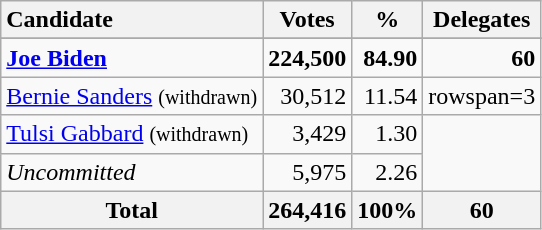<table class="wikitable sortable" style="text-align:right;">
<tr>
<th style="text-align:left;">Candidate</th>
<th>Votes</th>
<th>%</th>
<th>Delegates</th>
</tr>
<tr>
</tr>
<tr>
<td style="text-align:left;" data-sort-value="Biden, Joe"><strong><a href='#'>Joe Biden</a></strong></td>
<td><strong>224,500</strong></td>
<td><strong>84.90</strong></td>
<td><strong>60</strong></td>
</tr>
<tr>
<td style="text-align:left;" data-sort-value="Sanders, Bernie"><a href='#'>Bernie Sanders</a> <small>(withdrawn)</small></td>
<td>30,512</td>
<td>11.54</td>
<td>rowspan=3 </td>
</tr>
<tr>
<td style="text-align:left;" data-sort-value="Gabbard, Tulsi"><a href='#'>Tulsi Gabbard</a> <small>(withdrawn)</small></td>
<td>3,429</td>
<td>1.30</td>
</tr>
<tr>
<td style="text-align:left;" data-sort-value="ZZ"><em>Uncommitted</em></td>
<td>5,975</td>
<td>2.26</td>
</tr>
<tr>
<th>Total</th>
<th>264,416</th>
<th>100%</th>
<th>60</th>
</tr>
</table>
